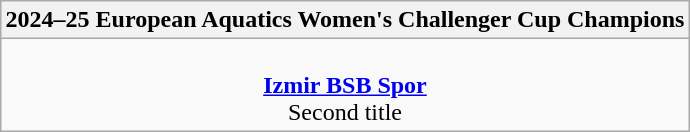<table class=wikitable style="text-align:center; margin:auto">
<tr>
<th>2024–25 European Aquatics Women's Challenger Cup Champions</th>
</tr>
<tr>
<td> <br><strong><a href='#'>Izmir BSB Spor</a></strong><br>Second title</td>
</tr>
</table>
